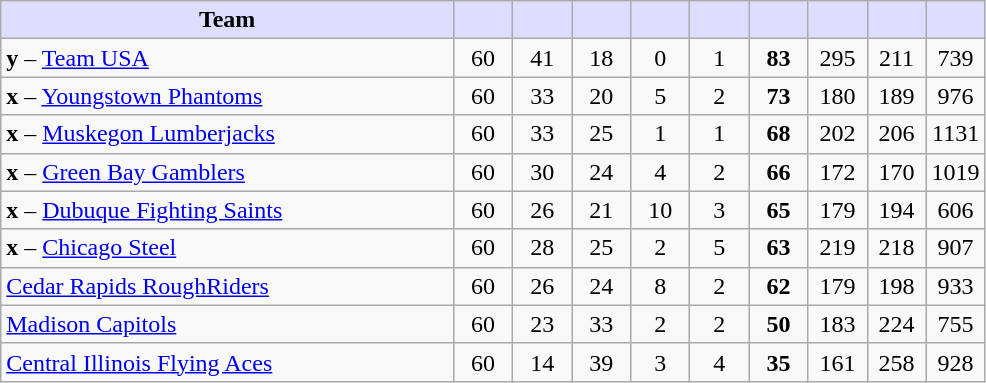<table class="wikitable" style="text-align:center">
<tr>
<th style="background:#ddf; width:46%;">Team</th>
<th style="background:#ddf; width:6%;"></th>
<th style="background:#ddf; width:6%;"></th>
<th style="background:#ddf; width:6%;"></th>
<th style="background:#ddf; width:6%;"></th>
<th style="background:#ddf; width:6%;"></th>
<th style="background:#ddf; width:6%;"></th>
<th style="background:#ddf; width:6%;"></th>
<th style="background:#ddf; width:6%;"></th>
<th style="background:#ddf; width:6%;"></th>
</tr>
<tr>
<td align=left><strong>y</strong> – <a href='#'>Team USA</a></td>
<td>60</td>
<td>41</td>
<td>18</td>
<td>0</td>
<td>1</td>
<td><strong>83</strong></td>
<td>295</td>
<td>211</td>
<td>739</td>
</tr>
<tr>
<td align=left><strong>x</strong> – <a href='#'>Youngstown Phantoms</a></td>
<td>60</td>
<td>33</td>
<td>20</td>
<td>5</td>
<td>2</td>
<td><strong>73</strong></td>
<td>180</td>
<td>189</td>
<td>976</td>
</tr>
<tr>
<td align=left><strong>x</strong> – <a href='#'>Muskegon Lumberjacks</a></td>
<td>60</td>
<td>33</td>
<td>25</td>
<td>1</td>
<td>1</td>
<td><strong>68</strong></td>
<td>202</td>
<td>206</td>
<td>1131</td>
</tr>
<tr>
<td align=left><strong>x</strong> – <a href='#'>Green Bay Gamblers</a></td>
<td>60</td>
<td>30</td>
<td>24</td>
<td>4</td>
<td>2</td>
<td><strong>66</strong></td>
<td>172</td>
<td>170</td>
<td>1019</td>
</tr>
<tr>
<td align=left><strong>x</strong> – <a href='#'>Dubuque Fighting Saints</a></td>
<td>60</td>
<td>26</td>
<td>21</td>
<td>10</td>
<td>3</td>
<td><strong>65</strong></td>
<td>179</td>
<td>194</td>
<td>606</td>
</tr>
<tr>
<td align=left><strong>x</strong> – <a href='#'>Chicago Steel</a></td>
<td>60</td>
<td>28</td>
<td>25</td>
<td>2</td>
<td>5</td>
<td><strong>63</strong></td>
<td>219</td>
<td>218</td>
<td>907</td>
</tr>
<tr>
<td align=left><a href='#'>Cedar Rapids RoughRiders</a></td>
<td>60</td>
<td>26</td>
<td>24</td>
<td>8</td>
<td>2</td>
<td><strong>62</strong></td>
<td>179</td>
<td>198</td>
<td>933</td>
</tr>
<tr>
<td align=left><a href='#'>Madison Capitols</a></td>
<td>60</td>
<td>23</td>
<td>33</td>
<td>2</td>
<td>2</td>
<td><strong>50</strong></td>
<td>183</td>
<td>224</td>
<td>755</td>
</tr>
<tr>
<td align=left><a href='#'>Central Illinois Flying Aces</a></td>
<td>60</td>
<td>14</td>
<td>39</td>
<td>3</td>
<td>4</td>
<td><strong>35</strong></td>
<td>161</td>
<td>258</td>
<td>928</td>
</tr>
</table>
